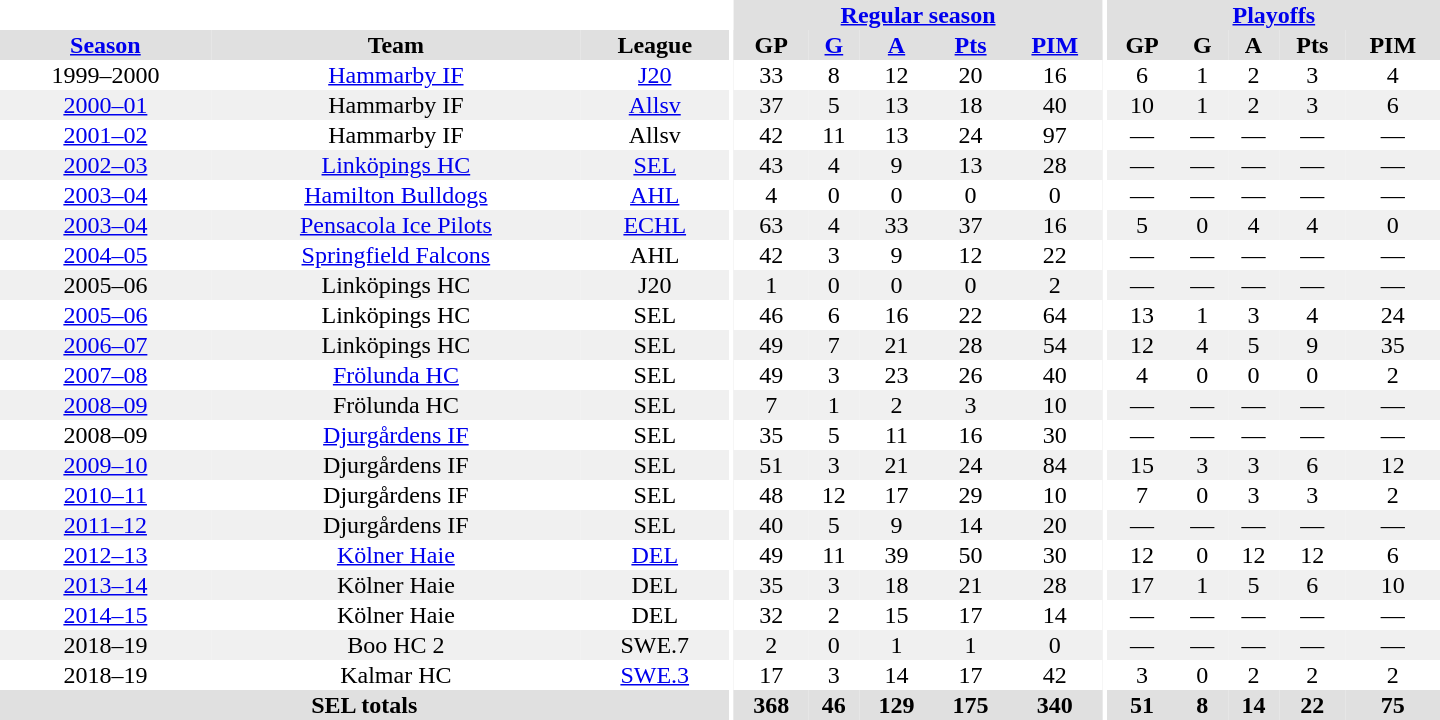<table border="0" cellpadding="1" cellspacing="0" style="text-align:center; width:60em">
<tr bgcolor="#e0e0e0">
<th colspan="3"  bgcolor="#ffffff"></th>
<th rowspan="99" bgcolor="#ffffff"></th>
<th colspan="5"><a href='#'>Regular season</a></th>
<th rowspan="99" bgcolor="#ffffff"></th>
<th colspan="5"><a href='#'>Playoffs</a></th>
</tr>
<tr bgcolor="#e0e0e0">
<th><a href='#'>Season</a></th>
<th>Team</th>
<th>League</th>
<th>GP</th>
<th><a href='#'>G</a></th>
<th><a href='#'>A</a></th>
<th><a href='#'>Pts</a></th>
<th><a href='#'>PIM</a></th>
<th>GP</th>
<th>G</th>
<th>A</th>
<th>Pts</th>
<th>PIM</th>
</tr>
<tr>
<td>1999–2000</td>
<td><a href='#'>Hammarby IF</a></td>
<td><a href='#'>J20</a></td>
<td>33</td>
<td>8</td>
<td>12</td>
<td>20</td>
<td>16</td>
<td>6</td>
<td>1</td>
<td>2</td>
<td>3</td>
<td>4</td>
</tr>
<tr bgcolor="#f0f0f0">
<td><a href='#'>2000–01</a></td>
<td>Hammarby IF</td>
<td><a href='#'>Allsv</a></td>
<td>37</td>
<td>5</td>
<td>13</td>
<td>18</td>
<td>40</td>
<td>10</td>
<td>1</td>
<td>2</td>
<td>3</td>
<td>6</td>
</tr>
<tr>
<td><a href='#'>2001–02</a></td>
<td>Hammarby IF</td>
<td>Allsv</td>
<td>42</td>
<td>11</td>
<td>13</td>
<td>24</td>
<td>97</td>
<td>—</td>
<td>—</td>
<td>—</td>
<td>—</td>
<td>—</td>
</tr>
<tr bgcolor="#f0f0f0">
<td><a href='#'>2002–03</a></td>
<td><a href='#'>Linköpings HC</a></td>
<td><a href='#'>SEL</a></td>
<td>43</td>
<td>4</td>
<td>9</td>
<td>13</td>
<td>28</td>
<td>—</td>
<td>—</td>
<td>—</td>
<td>—</td>
<td>—</td>
</tr>
<tr>
<td><a href='#'>2003–04</a></td>
<td><a href='#'>Hamilton Bulldogs</a></td>
<td><a href='#'>AHL</a></td>
<td>4</td>
<td>0</td>
<td>0</td>
<td>0</td>
<td>0</td>
<td>—</td>
<td>—</td>
<td>—</td>
<td>—</td>
<td>—</td>
</tr>
<tr bgcolor="#f0f0f0">
<td><a href='#'>2003–04</a></td>
<td><a href='#'>Pensacola Ice Pilots</a></td>
<td><a href='#'>ECHL</a></td>
<td>63</td>
<td>4</td>
<td>33</td>
<td>37</td>
<td>16</td>
<td>5</td>
<td>0</td>
<td>4</td>
<td>4</td>
<td>0</td>
</tr>
<tr>
<td><a href='#'>2004–05</a></td>
<td><a href='#'>Springfield Falcons</a></td>
<td>AHL</td>
<td>42</td>
<td>3</td>
<td>9</td>
<td>12</td>
<td>22</td>
<td>—</td>
<td>—</td>
<td>—</td>
<td>—</td>
<td>—</td>
</tr>
<tr bgcolor="#f0f0f0">
<td>2005–06</td>
<td>Linköpings HC</td>
<td>J20</td>
<td>1</td>
<td>0</td>
<td>0</td>
<td>0</td>
<td>2</td>
<td>—</td>
<td>—</td>
<td>—</td>
<td>—</td>
<td>—</td>
</tr>
<tr>
<td><a href='#'>2005–06</a></td>
<td>Linköpings HC</td>
<td>SEL</td>
<td>46</td>
<td>6</td>
<td>16</td>
<td>22</td>
<td>64</td>
<td>13</td>
<td>1</td>
<td>3</td>
<td>4</td>
<td>24</td>
</tr>
<tr bgcolor="#f0f0f0">
<td><a href='#'>2006–07</a></td>
<td>Linköpings HC</td>
<td>SEL</td>
<td>49</td>
<td>7</td>
<td>21</td>
<td>28</td>
<td>54</td>
<td>12</td>
<td>4</td>
<td>5</td>
<td>9</td>
<td>35</td>
</tr>
<tr>
<td><a href='#'>2007–08</a></td>
<td><a href='#'>Frölunda HC</a></td>
<td>SEL</td>
<td>49</td>
<td>3</td>
<td>23</td>
<td>26</td>
<td>40</td>
<td>4</td>
<td>0</td>
<td>0</td>
<td>0</td>
<td>2</td>
</tr>
<tr bgcolor="#f0f0f0">
<td><a href='#'>2008–09</a></td>
<td>Frölunda HC</td>
<td>SEL</td>
<td>7</td>
<td>1</td>
<td>2</td>
<td>3</td>
<td>10</td>
<td>—</td>
<td>—</td>
<td>—</td>
<td>—</td>
<td>—</td>
</tr>
<tr>
<td>2008–09</td>
<td><a href='#'>Djurgårdens IF</a></td>
<td>SEL</td>
<td>35</td>
<td>5</td>
<td>11</td>
<td>16</td>
<td>30</td>
<td>—</td>
<td>—</td>
<td>—</td>
<td>—</td>
<td>—</td>
</tr>
<tr bgcolor="#f0f0f0">
<td><a href='#'>2009–10</a></td>
<td>Djurgårdens IF</td>
<td>SEL</td>
<td>51</td>
<td>3</td>
<td>21</td>
<td>24</td>
<td>84</td>
<td>15</td>
<td>3</td>
<td>3</td>
<td>6</td>
<td>12</td>
</tr>
<tr>
<td><a href='#'>2010–11</a></td>
<td>Djurgårdens IF</td>
<td>SEL</td>
<td>48</td>
<td>12</td>
<td>17</td>
<td>29</td>
<td>10</td>
<td>7</td>
<td>0</td>
<td>3</td>
<td>3</td>
<td>2</td>
</tr>
<tr bgcolor="#f0f0f0">
<td><a href='#'>2011–12</a></td>
<td>Djurgårdens IF</td>
<td>SEL</td>
<td>40</td>
<td>5</td>
<td>9</td>
<td>14</td>
<td>20</td>
<td>—</td>
<td>—</td>
<td>—</td>
<td>—</td>
<td>—</td>
</tr>
<tr>
<td><a href='#'>2012–13</a></td>
<td><a href='#'>Kölner Haie</a></td>
<td><a href='#'>DEL</a></td>
<td>49</td>
<td>11</td>
<td>39</td>
<td>50</td>
<td>30</td>
<td>12</td>
<td>0</td>
<td>12</td>
<td>12</td>
<td>6</td>
</tr>
<tr bgcolor="#f0f0f0">
<td><a href='#'>2013–14</a></td>
<td>Kölner Haie</td>
<td>DEL</td>
<td>35</td>
<td>3</td>
<td>18</td>
<td>21</td>
<td>28</td>
<td>17</td>
<td>1</td>
<td>5</td>
<td>6</td>
<td>10</td>
</tr>
<tr>
<td><a href='#'>2014–15</a></td>
<td>Kölner Haie</td>
<td>DEL</td>
<td>32</td>
<td>2</td>
<td>15</td>
<td>17</td>
<td>14</td>
<td>—</td>
<td>—</td>
<td>—</td>
<td>—</td>
<td>—</td>
</tr>
<tr bgcolor="#f0f0f0">
<td>2018–19</td>
<td>Boo HC 2</td>
<td>SWE.7</td>
<td>2</td>
<td>0</td>
<td>1</td>
<td>1</td>
<td>0</td>
<td>—</td>
<td>—</td>
<td>—</td>
<td>—</td>
<td>—</td>
</tr>
<tr>
<td>2018–19</td>
<td>Kalmar HC</td>
<td><a href='#'>SWE.3</a></td>
<td>17</td>
<td>3</td>
<td>14</td>
<td>17</td>
<td>42</td>
<td>3</td>
<td>0</td>
<td>2</td>
<td>2</td>
<td>2</td>
</tr>
<tr bgcolor="#e0e0e0">
<th colspan="3">SEL totals</th>
<th>368</th>
<th>46</th>
<th>129</th>
<th>175</th>
<th>340</th>
<th>51</th>
<th>8</th>
<th>14</th>
<th>22</th>
<th>75</th>
</tr>
</table>
